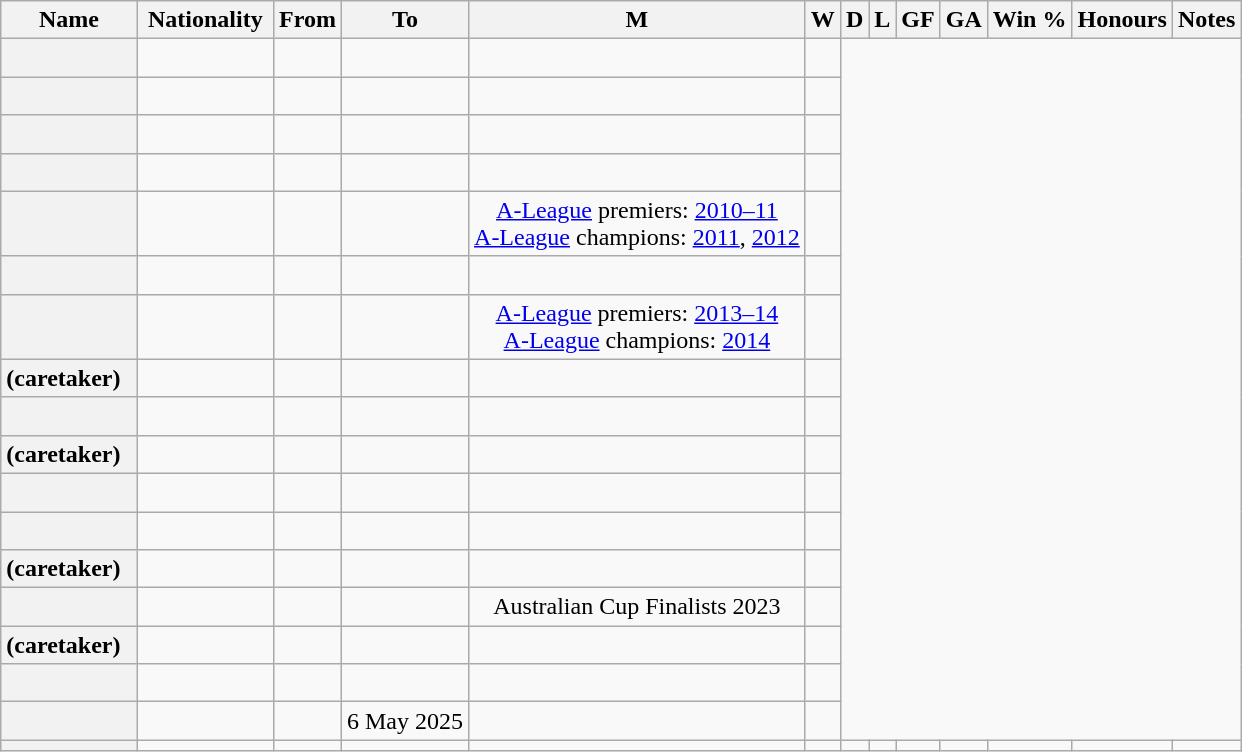<table class="wikitable plainrowheaders sortable" style="text-align:center">
<tr>
<th width=11%>Name</th>
<th width=11%>Nationality</th>
<th>From</th>
<th>To</th>
<th>M</th>
<th>W</th>
<th>D</th>
<th>L</th>
<th>GF</th>
<th>GA</th>
<th>Win %</th>
<th class="unsortable">Honours</th>
<th class="unsortable">Notes</th>
</tr>
<tr>
<th scope=row style=text-align:left></th>
<td align=left></td>
<td align=left></td>
<td align=left><br></td>
<td></td>
<td></td>
</tr>
<tr>
<th scope=row style=text-align:left></th>
<td align=left></td>
<td align=left></td>
<td align=left><br></td>
<td></td>
<td></td>
</tr>
<tr>
<th scope=row style=text-align:left></th>
<td align=left></td>
<td align=left></td>
<td align=left><br></td>
<td></td>
<td></td>
</tr>
<tr>
<th scope=row style=text-align:left></th>
<td align=left></td>
<td align=left></td>
<td align=left><br></td>
<td></td>
<td></td>
</tr>
<tr>
<th scope=row style=text-align:left></th>
<td align=left></td>
<td align=left></td>
<td align=left><br></td>
<td><a href='#'>A-League</a> premiers: <a href='#'>2010–11</a><br><a href='#'>A-League</a> champions: <a href='#'>2011</a>, <a href='#'>2012</a></td>
<td></td>
</tr>
<tr>
<th scope=row style=text-align:left></th>
<td align=left></td>
<td align=left></td>
<td align=left><br></td>
<td></td>
<td></td>
</tr>
<tr>
<th scope=row style=text-align:left></th>
<td align=left></td>
<td align=left></td>
<td align=left><br></td>
<td><a href='#'>A-League</a> premiers: <a href='#'>2013–14</a><br><a href='#'>A-League</a> champions: <a href='#'>2014</a></td>
<td></td>
</tr>
<tr>
<th scope=row style=text-align:left> (caretaker)</th>
<td align=left></td>
<td align=left></td>
<td align=left><br></td>
<td></td>
<td></td>
</tr>
<tr>
<th scope=row style=text-align:left></th>
<td align=left></td>
<td align=left></td>
<td align=left><br></td>
<td></td>
<td></td>
</tr>
<tr>
<th scope=row style=text-align:left> (caretaker)</th>
<td align=left></td>
<td align=left></td>
<td align=left><br></td>
<td></td>
<td></td>
</tr>
<tr>
<th scope=row style=text-align:left></th>
<td align=left></td>
<td align=left></td>
<td align=left><br></td>
<td></td>
<td></td>
</tr>
<tr>
<th scope=row style=text-align:left></th>
<td align=left></td>
<td align=left></td>
<td align=left><br></td>
<td></td>
<td></td>
</tr>
<tr>
<th scope=row style=text-align:left> (caretaker)</th>
<td align=left></td>
<td align=left></td>
<td align=left><br></td>
<td></td>
<td></td>
</tr>
<tr>
<th scope=row style=text-align:left></th>
<td align=left></td>
<td align=left></td>
<td align=left><br></td>
<td>Australian Cup Finalists 2023</td>
<td></td>
</tr>
<tr>
<th scope=row style=text-align:left> (caretaker)</th>
<td align=left></td>
<td align=left></td>
<td align=left><br></td>
<td></td>
<td></td>
</tr>
<tr>
<th scope=row style=text-align:left></th>
<td align=left></td>
<td align=left></td>
<td align=left><br></td>
<td></td>
<td></td>
</tr>
<tr>
<th scope=row style=text-align:left></th>
<td align=left></td>
<td align=left></td>
<td align=left>6 May 2025<br></td>
<td></td>
<td></td>
</tr>
<tr>
<th scope=row style=text-align:left></th>
<td align=left></td>
<td align=left></td>
<td></td>
<td></td>
<td></td>
<td></td>
<td></td>
<td></td>
<td></td>
<td></td>
<td></td>
<td></td>
</tr>
</table>
